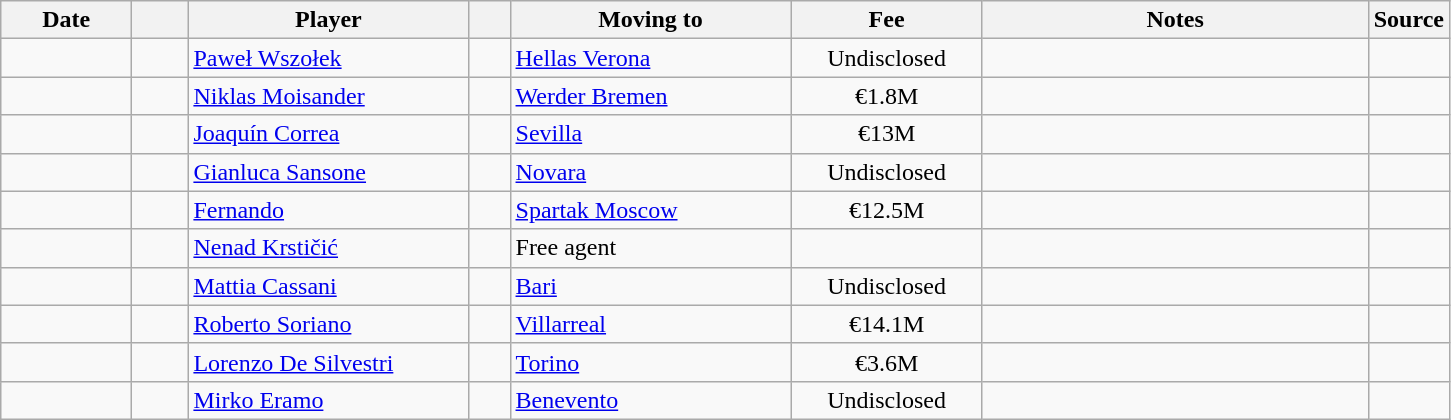<table class="wikitable sortable">
<tr>
<th style="width:80px;">Date</th>
<th style="width:30px;"></th>
<th style="width:180px;">Player</th>
<th style="width:20px;"></th>
<th style="width:180px;">Moving to</th>
<th style="width:120px;" class="unsortable">Fee</th>
<th style="width:250px;" class="unsortable">Notes</th>
<th style="width:20px;">Source</th>
</tr>
<tr>
<td></td>
<td align=center></td>
<td> <a href='#'>Paweł Wszołek</a></td>
<td align=center></td>
<td> <a href='#'>Hellas Verona</a></td>
<td align=center>Undisclosed</td>
<td align=center></td>
<td></td>
</tr>
<tr>
<td></td>
<td align=center></td>
<td> <a href='#'>Niklas Moisander</a></td>
<td align=center></td>
<td> <a href='#'>Werder Bremen</a></td>
<td align=center>€1.8M</td>
<td align=center></td>
<td></td>
</tr>
<tr>
<td></td>
<td align=center></td>
<td> <a href='#'>Joaquín Correa</a></td>
<td align=center></td>
<td> <a href='#'>Sevilla</a></td>
<td align=center>€13M</td>
<td align=center></td>
<td></td>
</tr>
<tr>
<td></td>
<td align=center></td>
<td> <a href='#'>Gianluca Sansone</a></td>
<td align=center></td>
<td> <a href='#'>Novara</a></td>
<td align=center>Undisclosed</td>
<td align=center></td>
<td></td>
</tr>
<tr>
<td></td>
<td align=center></td>
<td> <a href='#'>Fernando</a></td>
<td align=center></td>
<td> <a href='#'>Spartak Moscow</a></td>
<td align=center>€12.5M</td>
<td align=center></td>
<td></td>
</tr>
<tr>
<td></td>
<td align=center></td>
<td> <a href='#'>Nenad Krstičić</a></td>
<td align=center></td>
<td>Free agent</td>
<td align=center></td>
<td align=center></td>
<td></td>
</tr>
<tr>
<td></td>
<td align=center></td>
<td> <a href='#'>Mattia Cassani</a></td>
<td align=center></td>
<td> <a href='#'>Bari</a></td>
<td align=center>Undisclosed</td>
<td align=center></td>
<td></td>
</tr>
<tr>
<td></td>
<td align=center></td>
<td> <a href='#'>Roberto Soriano</a></td>
<td align=center></td>
<td> <a href='#'>Villarreal</a></td>
<td align=center>€14.1M</td>
<td align=center></td>
<td></td>
</tr>
<tr>
<td></td>
<td align=center></td>
<td> <a href='#'>Lorenzo De Silvestri</a></td>
<td align=center></td>
<td> <a href='#'>Torino</a></td>
<td align=center>€3.6M</td>
<td align=center></td>
<td></td>
</tr>
<tr>
<td></td>
<td align=center></td>
<td> <a href='#'>Mirko Eramo</a></td>
<td align=center></td>
<td> <a href='#'>Benevento</a></td>
<td align=center>Undisclosed</td>
<td align=center></td>
<td></td>
</tr>
</table>
